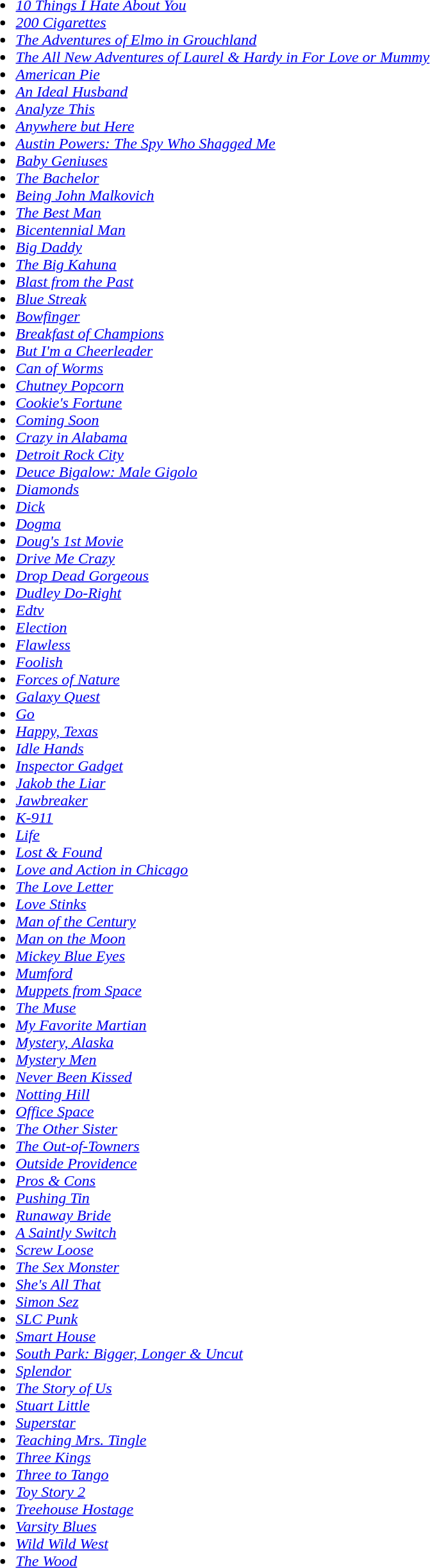<table style="width:100%;">
<tr valign ="top">
<td><br><ul><li><em><a href='#'>10 Things I Hate About You</a></em></li><li><em><a href='#'>200 Cigarettes</a></em></li><li><em><a href='#'>The Adventures of Elmo in Grouchland</a></em></li><li><em><a href='#'>The All New Adventures of Laurel & Hardy in For Love or Mummy</a></em></li><li><em><a href='#'>American Pie</a></em></li><li><em><a href='#'>An Ideal Husband</a></em></li><li><em><a href='#'>Analyze This</a></em></li><li><em><a href='#'>Anywhere but Here</a></em></li><li><em><a href='#'>Austin Powers: The Spy Who Shagged Me</a></em></li><li><em><a href='#'>Baby Geniuses</a></em></li><li><em><a href='#'>The Bachelor</a></em></li><li><em><a href='#'>Being John Malkovich</a></em></li><li><em><a href='#'>The Best Man</a></em></li><li><em><a href='#'>Bicentennial Man</a></em></li><li><em><a href='#'>Big Daddy</a></em></li><li><em><a href='#'>The Big Kahuna</a></em></li><li><em><a href='#'>Blast from the Past</a></em></li><li><em><a href='#'>Blue Streak</a></em></li><li><em><a href='#'>Bowfinger</a></em></li><li><em><a href='#'>Breakfast of Champions</a></em></li><li><em><a href='#'>But I'm a Cheerleader</a></em></li><li><em><a href='#'>Can of Worms</a></em></li><li><em><a href='#'>Chutney Popcorn</a></em></li><li><em><a href='#'>Cookie's Fortune</a></em></li><li><em><a href='#'>Coming Soon</a></em></li><li><em><a href='#'>Crazy in Alabama</a></em></li><li><em><a href='#'>Detroit Rock City</a></em></li><li><em><a href='#'>Deuce Bigalow: Male Gigolo</a></em></li><li><em><a href='#'>Diamonds</a></em></li><li><em><a href='#'>Dick</a></em></li><li><em><a href='#'>Dogma</a></em></li><li><em><a href='#'>Doug's 1st Movie</a></em></li><li><em><a href='#'>Drive Me Crazy</a></em></li><li><em><a href='#'>Drop Dead Gorgeous</a></em></li><li><em><a href='#'>Dudley Do-Right</a></em></li><li><em><a href='#'>Edtv</a></em></li><li><em><a href='#'>Election</a></em></li><li><em><a href='#'>Flawless</a></em></li><li><em><a href='#'>Foolish</a></em></li><li><em><a href='#'>Forces of Nature</a></em></li><li><em><a href='#'>Galaxy Quest</a></em></li><li><em><a href='#'>Go</a></em></li><li><em><a href='#'>Happy, Texas</a></em></li><li><em><a href='#'>Idle Hands</a></em></li><li><em><a href='#'>Inspector Gadget</a></em></li><li><em><a href='#'>Jakob the Liar</a></em></li><li><em><a href='#'>Jawbreaker</a></em></li><li><em><a href='#'>K-911</a></em></li><li><em><a href='#'>Life</a></em></li><li><em><a href='#'>Lost & Found</a></em></li><li><em><a href='#'>Love and Action in Chicago</a></em></li><li><em><a href='#'>The Love Letter</a></em></li><li><em><a href='#'>Love Stinks</a></em></li><li><em><a href='#'>Man of the Century</a></em></li><li><em><a href='#'>Man on the Moon</a></em></li><li><em><a href='#'>Mickey Blue Eyes</a></em></li><li><em><a href='#'>Mumford</a></em></li><li><em><a href='#'>Muppets from Space</a></em></li><li><em><a href='#'>The Muse</a></em></li><li><em><a href='#'>My Favorite Martian</a></em></li><li><em><a href='#'>Mystery, Alaska</a></em></li><li><em><a href='#'>Mystery Men</a></em></li><li><em><a href='#'>Never Been Kissed</a></em></li><li><em><a href='#'>Notting Hill</a></em></li><li><em><a href='#'>Office Space</a></em></li><li><em><a href='#'>The Other Sister</a></em></li><li><em><a href='#'>The Out-of-Towners</a></em></li><li><em><a href='#'>Outside Providence</a></em></li><li><em><a href='#'>Pros & Cons</a></em></li><li><em><a href='#'>Pushing Tin</a></em></li><li><em><a href='#'>Runaway Bride</a></em></li><li><em><a href='#'>A Saintly Switch</a></em></li><li><em><a href='#'>Screw Loose</a></em></li><li><em><a href='#'>The Sex Monster</a></em></li><li><em><a href='#'>She's All That</a></em></li><li><em><a href='#'>Simon Sez</a></em></li><li><em><a href='#'>SLC Punk</a></em></li><li><em><a href='#'>Smart House</a></em></li><li><em><a href='#'>South Park: Bigger, Longer & Uncut</a></em></li><li><em><a href='#'>Splendor</a></em></li><li><em><a href='#'>The Story of Us</a></em></li><li><em><a href='#'>Stuart Little</a></em></li><li><em><a href='#'>Superstar</a></em></li><li><em><a href='#'>Teaching Mrs. Tingle</a></em></li><li><em><a href='#'>Three Kings</a></em></li><li><em><a href='#'>Three to Tango</a></em></li><li><em><a href='#'>Toy Story 2</a></em></li><li><em><a href='#'>Treehouse Hostage</a></em></li><li><em><a href='#'>Varsity Blues</a></em></li><li><em><a href='#'>Wild Wild West</a></em></li><li><em><a href='#'>The Wood</a></em></li></ul></td>
</tr>
</table>
